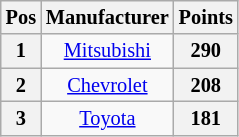<table class="wikitable" style="font-size:85%; text-align:center">
<tr>
<th>Pos</th>
<th>Manufacturer</th>
<th>Points</th>
</tr>
<tr>
<th>1</th>
<td><a href='#'>Mitsubishi</a></td>
<th>290</th>
</tr>
<tr>
<th>2</th>
<td><a href='#'>Chevrolet</a></td>
<th>208</th>
</tr>
<tr>
<th>3</th>
<td><a href='#'>Toyota</a></td>
<th>181</th>
</tr>
</table>
